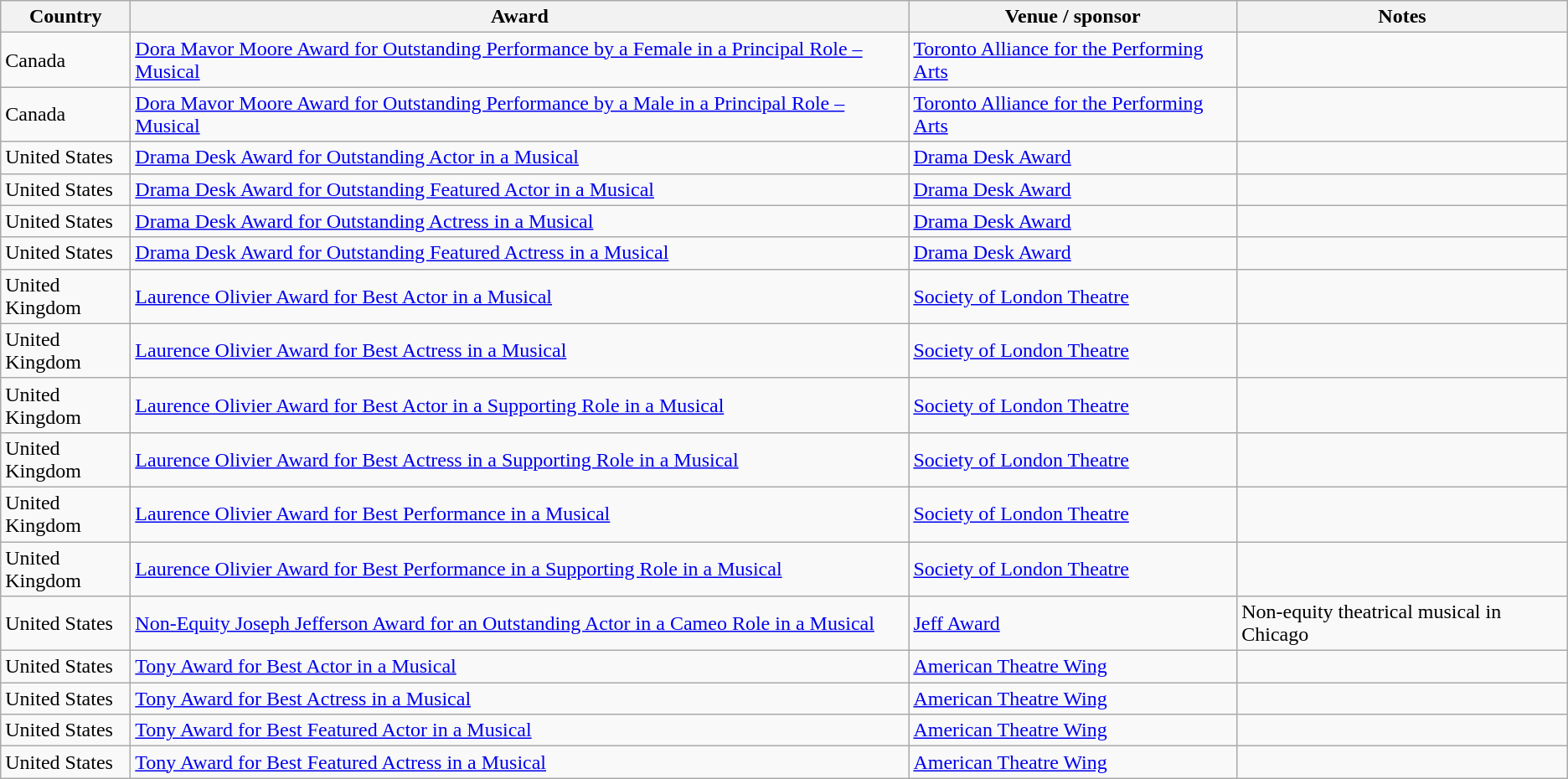<table class="wikitable sortable">
<tr>
<th style="width:6em;">Country</th>
<th>Award</th>
<th>Venue / sponsor</th>
<th>Notes</th>
</tr>
<tr>
<td>Canada</td>
<td><a href='#'>Dora Mavor Moore Award for Outstanding Performance by a Female in a Principal Role – Musical</a></td>
<td><a href='#'>Toronto Alliance for the Performing Arts</a></td>
<td></td>
</tr>
<tr>
<td>Canada</td>
<td><a href='#'>Dora Mavor Moore Award for Outstanding Performance by a Male in a Principal Role – Musical</a></td>
<td><a href='#'>Toronto Alliance for the Performing Arts</a></td>
<td></td>
</tr>
<tr>
<td>United States</td>
<td><a href='#'>Drama Desk Award for Outstanding Actor in a Musical</a></td>
<td><a href='#'>Drama Desk Award</a></td>
<td></td>
</tr>
<tr>
<td>United States</td>
<td><a href='#'>Drama Desk Award for Outstanding Featured Actor in a Musical</a></td>
<td><a href='#'>Drama Desk Award</a></td>
<td></td>
</tr>
<tr>
<td>United States</td>
<td><a href='#'>Drama Desk Award for Outstanding Actress in a Musical</a></td>
<td><a href='#'>Drama Desk Award</a></td>
<td></td>
</tr>
<tr>
<td>United States</td>
<td><a href='#'>Drama Desk Award for Outstanding Featured Actress in a Musical</a></td>
<td><a href='#'>Drama Desk Award</a></td>
<td></td>
</tr>
<tr>
<td>United Kingdom</td>
<td><a href='#'>Laurence Olivier Award for Best Actor in a Musical</a></td>
<td><a href='#'>Society of London Theatre</a></td>
<td></td>
</tr>
<tr>
<td>United Kingdom</td>
<td><a href='#'>Laurence Olivier Award for Best Actress in a Musical</a></td>
<td><a href='#'>Society of London Theatre</a></td>
<td></td>
</tr>
<tr>
<td>United Kingdom</td>
<td><a href='#'>Laurence Olivier Award for Best Actor in a Supporting Role in a Musical</a></td>
<td><a href='#'>Society of London Theatre</a></td>
<td></td>
</tr>
<tr>
<td>United Kingdom</td>
<td><a href='#'>Laurence Olivier Award for Best Actress in a Supporting Role in a Musical</a></td>
<td><a href='#'>Society of London Theatre</a></td>
<td></td>
</tr>
<tr>
<td>United Kingdom</td>
<td><a href='#'>Laurence Olivier Award for Best Performance in a Musical</a></td>
<td><a href='#'>Society of London Theatre</a></td>
<td></td>
</tr>
<tr>
<td>United Kingdom</td>
<td><a href='#'>Laurence Olivier Award for Best Performance in a Supporting Role in a Musical</a></td>
<td><a href='#'>Society of London Theatre</a></td>
<td></td>
</tr>
<tr>
<td>United States</td>
<td><a href='#'>Non-Equity Joseph Jefferson Award for an Outstanding Actor in a Cameo Role in a Musical</a></td>
<td><a href='#'>Jeff Award</a></td>
<td>Non-equity theatrical musical in Chicago</td>
</tr>
<tr>
<td>United States</td>
<td><a href='#'>Tony Award for Best Actor in a Musical</a></td>
<td><a href='#'>American Theatre Wing</a></td>
<td></td>
</tr>
<tr>
<td>United States</td>
<td><a href='#'>Tony Award for Best Actress in a Musical</a></td>
<td><a href='#'>American Theatre Wing</a></td>
<td></td>
</tr>
<tr>
<td>United States</td>
<td><a href='#'>Tony Award for Best Featured Actor in a Musical</a></td>
<td><a href='#'>American Theatre Wing</a></td>
<td></td>
</tr>
<tr>
<td>United States</td>
<td><a href='#'>Tony Award for Best Featured Actress in a Musical</a></td>
<td><a href='#'>American Theatre Wing</a></td>
<td></td>
</tr>
</table>
